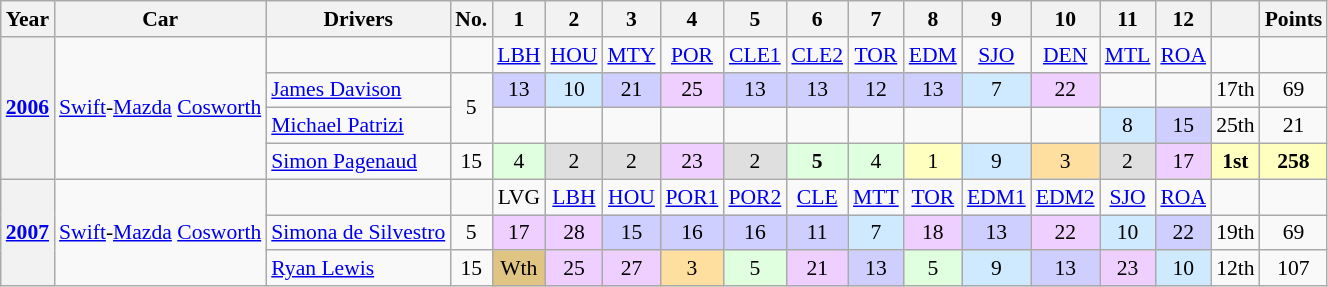<table class="wikitable" style="text-align:center; font-size:90%">
<tr>
<th>Year</th>
<th>Car</th>
<th>Drivers</th>
<th>No.</th>
<th>1</th>
<th>2</th>
<th>3</th>
<th>4</th>
<th>5</th>
<th>6</th>
<th>7</th>
<th>8</th>
<th>9</th>
<th>10</th>
<th>11</th>
<th>12</th>
<th></th>
<th>Points</th>
</tr>
<tr>
<th rowspan=4><a href='#'>2006</a></th>
<td rowspan=4><a href='#'>Swift</a>-<a href='#'>Mazda</a> <a href='#'>Cosworth</a></td>
<td></td>
<td></td>
<td><a href='#'>LBH</a></td>
<td><a href='#'>HOU</a></td>
<td><a href='#'>MTY</a></td>
<td><a href='#'>POR</a></td>
<td><a href='#'>CLE1</a></td>
<td><a href='#'>CLE2</a></td>
<td><a href='#'>TOR</a></td>
<td><a href='#'>EDM</a></td>
<td><a href='#'>SJO</a></td>
<td><a href='#'>DEN</a></td>
<td><a href='#'>MTL</a></td>
<td><a href='#'>ROA</a></td>
<td></td>
<td></td>
</tr>
<tr>
<td align="left"> <a href='#'>James Davison</a></td>
<td rowspan=2>5</td>
<td style="background:#CFCFFF;">13</td>
<td style="background:#CFEAFF;">10</td>
<td style="background:#CFCFFF;">21</td>
<td style="background:#EFCFFF;">25</td>
<td style="background:#CFCFFF;">13</td>
<td style="background:#CFCFFF;">13</td>
<td style="background:#CFCFFF;">12</td>
<td style="background:#CFCFFF;">13</td>
<td style="background:#CFEAFF;">7</td>
<td style="background:#EFCFFF;">22</td>
<td></td>
<td></td>
<td>17th</td>
<td>69</td>
</tr>
<tr>
<td align="left"> <a href='#'>Michael Patrizi</a></td>
<td></td>
<td></td>
<td></td>
<td></td>
<td></td>
<td></td>
<td></td>
<td></td>
<td></td>
<td></td>
<td style="background:#CFEAFF;">8</td>
<td style="background:#CFCFFF;">15</td>
<td>25th</td>
<td>21</td>
</tr>
<tr>
<td align="left"> <a href='#'>Simon Pagenaud</a></td>
<td>15</td>
<td style="background:#dfffdf;">4</td>
<td style="background:#dfdfdf;">2</td>
<td style="background:#dfdfdf;">2</td>
<td style="background:#EFCFFF;">23</td>
<td style="background:#dfdfdf;">2</td>
<td style="background:#dfffdf;"><strong>5</strong></td>
<td style="background:#dfffdf;">4</td>
<td style="background:#ffffbf;">1</td>
<td style="background:#CFEAFF;">9</td>
<td style="background:#ffdf9f;">3</td>
<td style="background:#dfdfdf;">2</td>
<td style="background:#EFCFFF;">17</td>
<td style="background:#ffffbf;"><strong>1st</strong></td>
<td style="background:#ffffbf;"><strong>258</strong></td>
</tr>
<tr>
<th rowspan="3"><a href='#'>2007</a></th>
<td rowspan="3"><a href='#'>Swift</a>-<a href='#'>Mazda</a> <a href='#'>Cosworth</a></td>
<td></td>
<td></td>
<td>LVG</td>
<td><a href='#'>LBH</a></td>
<td><a href='#'>HOU</a></td>
<td><a href='#'>POR1</a></td>
<td><a href='#'>POR2</a></td>
<td><a href='#'>CLE</a></td>
<td><a href='#'>MTT</a></td>
<td><a href='#'>TOR</a></td>
<td><a href='#'>EDM1</a></td>
<td><a href='#'>EDM2</a></td>
<td><a href='#'>SJO</a></td>
<td><a href='#'>ROA</a></td>
<td></td>
<td></td>
</tr>
<tr>
<td align="left"> <a href='#'>Simona de Silvestro</a></td>
<td>5</td>
<td style="background:#efcfff;">17</td>
<td style="background:#efcfff;">28</td>
<td style="background:#CFCFFF;">15</td>
<td style="background:#CFCFFF;">16</td>
<td style="background:#CFCFFF;">16</td>
<td style="background:#CFCFFF;">11</td>
<td style="background:#CFEAFF;">7</td>
<td style="background:#EFCFFF;">18</td>
<td style="background:#CFCFFF;">13</td>
<td style="background:#EFCFFF;">22</td>
<td style="background:#CFEAFF;">10</td>
<td style="background:#CFCFFF;">22</td>
<td>19th</td>
<td>69</td>
</tr>
<tr>
<td align="left"> <a href='#'>Ryan Lewis</a></td>
<td>15</td>
<td style="background:#DFC484;">Wth</td>
<td style="background:#EFCFFF;">25</td>
<td style="background:#EFCFFF;">27</td>
<td style="background:#ffdf9f;">3</td>
<td style="background:#dfffdf;">5</td>
<td style="background:#EFCFFF;">21</td>
<td style="background:#CFCFFF;">13</td>
<td style="background:#dfffdf;">5</td>
<td style="background:#CFEAFF;">9</td>
<td style="background:#CFCFFF;">13</td>
<td style="background:#EFCFFF;">23</td>
<td style="background:#CFEAFF;">10</td>
<td>12th</td>
<td>107</td>
</tr>
</table>
